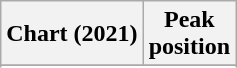<table class="wikitable sortable plainrowheaders" style="text-align:center">
<tr>
<th scope="col">Chart (2021)</th>
<th scope="col">Peak<br>position</th>
</tr>
<tr>
</tr>
<tr>
</tr>
<tr>
</tr>
</table>
